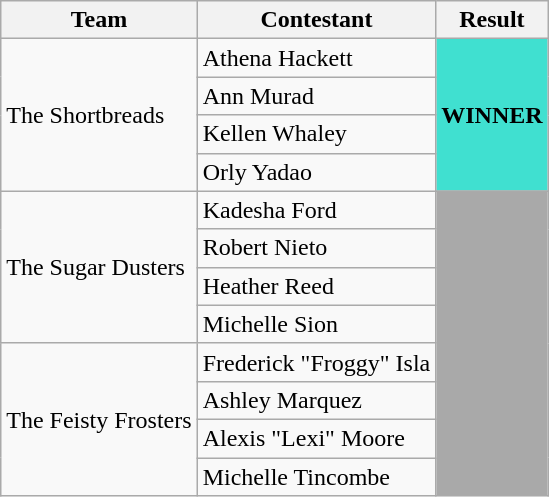<table class="wikitable">
<tr>
<th>Team</th>
<th>Contestant</th>
<th>Result</th>
</tr>
<tr>
<td rowspan=4 valign=center>The Shortbreads</td>
<td>Athena Hackett</td>
<td rowspan=4 align=center valign=center style="background:turquoise;"><strong>WINNER</strong></td>
</tr>
<tr>
<td>Ann Murad</td>
</tr>
<tr>
<td>Kellen Whaley</td>
</tr>
<tr>
<td>Orly Yadao</td>
</tr>
<tr>
<td rowspan=4 valign=center>The Sugar Dusters</td>
<td>Kadesha Ford</td>
<td rowspan=8 align=center valign=center style="background:darkgrey;"></td>
</tr>
<tr>
<td>Robert Nieto</td>
</tr>
<tr>
<td>Heather Reed</td>
</tr>
<tr>
<td>Michelle Sion</td>
</tr>
<tr>
<td rowspan=4 valign=center>The Feisty Frosters</td>
<td>Frederick "Froggy" Isla</td>
</tr>
<tr>
<td>Ashley Marquez</td>
</tr>
<tr>
<td>Alexis "Lexi" Moore</td>
</tr>
<tr>
<td>Michelle Tincombe</td>
</tr>
</table>
